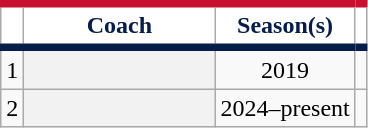<table class="wikitable sortable plainrowheaders" style="text-align:center">
<tr>
<th scope="col" style="background-color:#ffffff; border-top:#c8102e 5px solid; border-bottom:#071d49 5px solid; color:#071d49"></th>
<th width="120px" scope="col" style="background-color:#ffffff; border-top:#c8102e 5px solid; border-bottom:#071d49 5px solid; color:#071d49">Coach</th>
<th scope="col" style="background-color:#ffffff; border-top:#c8102e 5px solid; border-bottom:#071d49 5px solid; color:#071d49">Season(s)</th>
<th class="unsortable" scope="col" style="background-color:#ffffff; border-top:#c8102e 5px solid; border-bottom:#071d49 5px solid; color:#071d49"></th>
</tr>
<tr>
<td>1</td>
<th scope="row" style="text-align:center"></th>
<td>2019</td>
<td></td>
</tr>
<tr>
<td>2</td>
<th scope="row" style="text-align:center"></th>
<td>2024–present</td>
<td></td>
</tr>
</table>
